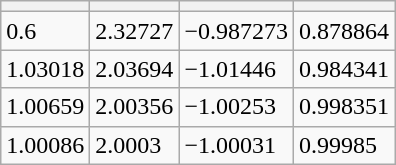<table class="wikitable">
<tr>
<th></th>
<th></th>
<th></th>
<th></th>
</tr>
<tr>
<td>0.6</td>
<td>2.32727</td>
<td>−0.987273</td>
<td>0.878864</td>
</tr>
<tr>
<td>1.03018</td>
<td>2.03694</td>
<td>−1.01446</td>
<td>0.984341</td>
</tr>
<tr>
<td>1.00659</td>
<td>2.00356</td>
<td>−1.00253</td>
<td>0.998351</td>
</tr>
<tr>
<td>1.00086</td>
<td>2.0003</td>
<td>−1.00031</td>
<td>0.99985</td>
</tr>
</table>
